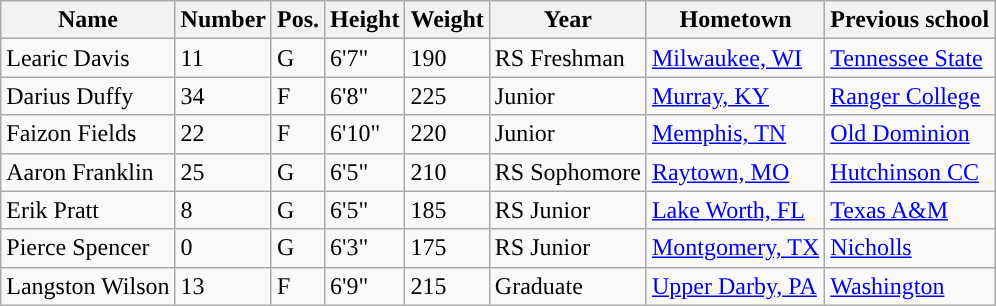<table class="wikitable sortable" border="1">
<tr>
<th>Name</th>
<th>Number</th>
<th>Pos.</th>
<th>Height</th>
<th>Weight</th>
<th>Year</th>
<th>Hometown</th>
<th>Previous school</th>
</tr>
<tr>
<td>Learic Davis</td>
<td>11</td>
<td>G</td>
<td>6'7"</td>
<td>190</td>
<td>RS Freshman</td>
<td><a href='#'>Milwaukee, WI</a></td>
<td><a href='#'>Tennessee State</a></td>
</tr>
<tr>
<td>Darius Duffy</td>
<td>34</td>
<td>F</td>
<td>6'8"</td>
<td>225</td>
<td>Junior</td>
<td><a href='#'>Murray, KY</a></td>
<td><a href='#'>Ranger College</a></td>
</tr>
<tr>
<td>Faizon Fields</td>
<td>22</td>
<td>F</td>
<td>6'10"</td>
<td>220</td>
<td>Junior</td>
<td><a href='#'>Memphis, TN</a></td>
<td><a href='#'>Old Dominion</a></td>
</tr>
<tr>
<td>Aaron Franklin</td>
<td>25</td>
<td>G</td>
<td>6'5"</td>
<td>210</td>
<td>RS Sophomore</td>
<td><a href='#'>Raytown, MO</a></td>
<td><a href='#'>Hutchinson CC</a></td>
</tr>
<tr>
<td>Erik Pratt</td>
<td>8</td>
<td>G</td>
<td>6'5"</td>
<td>185</td>
<td>RS Junior</td>
<td><a href='#'>Lake Worth, FL</a></td>
<td><a href='#'>Texas A&M</a></td>
</tr>
<tr>
<td>Pierce Spencer</td>
<td>0</td>
<td>G</td>
<td>6'3"</td>
<td>175</td>
<td>RS Junior</td>
<td><a href='#'>Montgomery, TX</a></td>
<td><a href='#'>Nicholls</a></td>
</tr>
<tr>
<td>Langston Wilson</td>
<td>13</td>
<td>F</td>
<td>6'9"</td>
<td>215</td>
<td>Graduate</td>
<td><a href='#'>Upper Darby, PA</a></td>
<td><a href='#'>Washington</a></td>
</tr>
</table>
